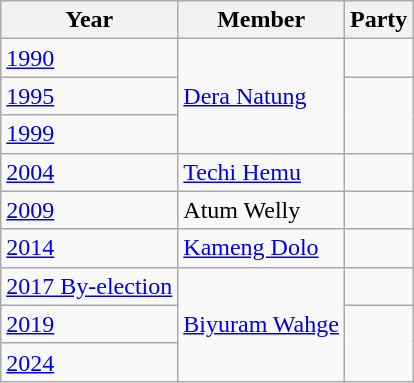<table class="wikitable sortable">
<tr>
<th>Year</th>
<th>Member</th>
<th colspan="2">Party</th>
</tr>
<tr>
<td><a href='#'>1990</a></td>
<td rowspan=3><a href='#'>Dera Natung</a></td>
<td></td>
</tr>
<tr>
<td><a href='#'>1995</a></td>
</tr>
<tr>
<td><a href='#'>1999</a></td>
</tr>
<tr>
<td><a href='#'>2004</a></td>
<td><a href='#'>Techi Hemu</a></td>
<td></td>
</tr>
<tr>
<td><a href='#'>2009</a></td>
<td>Atum Welly</td>
<td></td>
</tr>
<tr>
<td><a href='#'>2014</a></td>
<td><a href='#'>Kameng Dolo</a></td>
</tr>
<tr>
<td><a href='#'>2017 By-election</a>	 </td>
<td rowspan="3"><a href='#'>Biyuram Wahge</a></td>
<td></td>
</tr>
<tr>
<td><a href='#'>2019</a></td>
</tr>
<tr>
<td><a href='#'>2024</a></td>
</tr>
</table>
